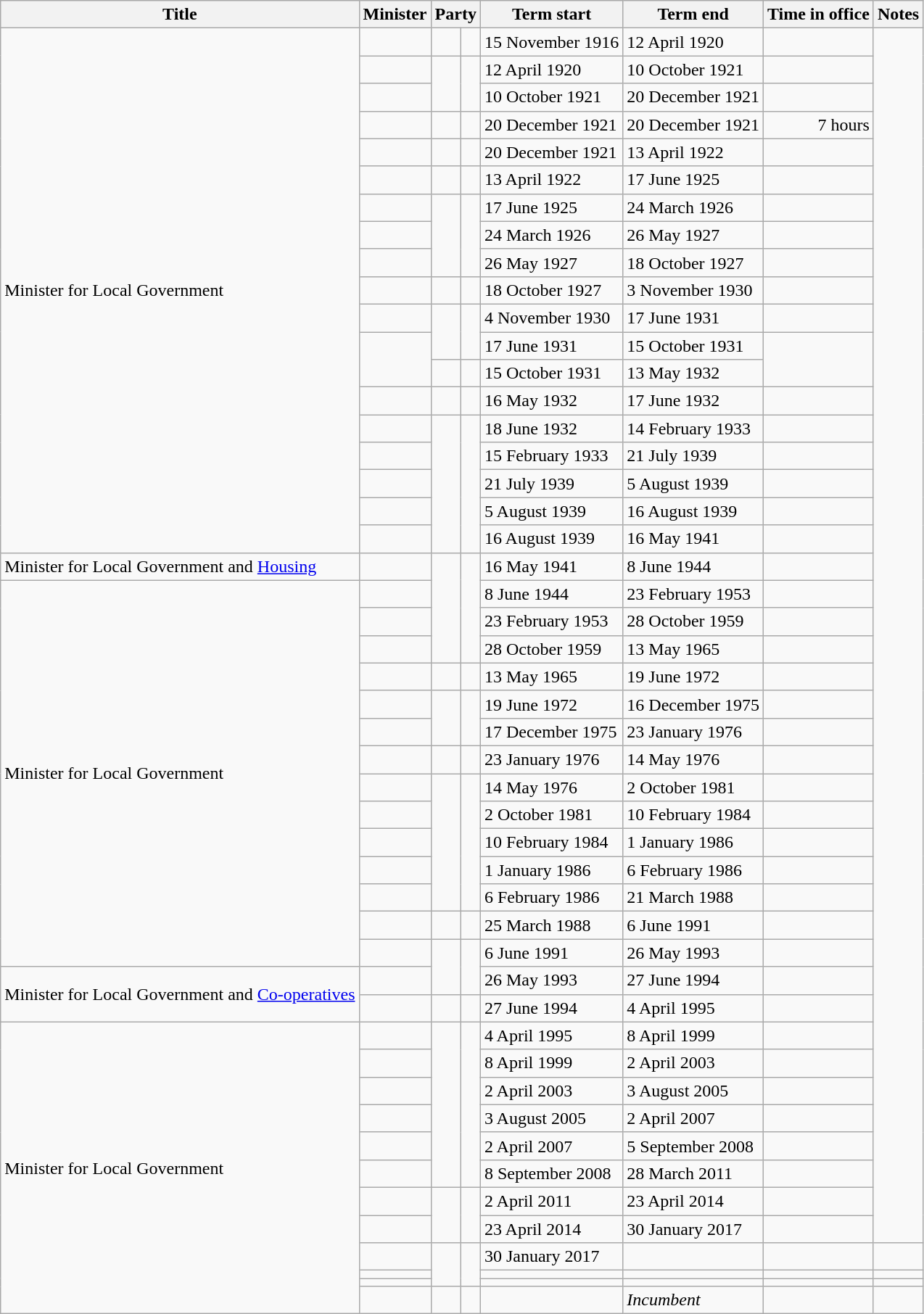<table class="wikitable sortable">
<tr>
<th>Title</th>
<th>Minister</th>
<th colspan="2">Party</th>
<th>Term start</th>
<th>Term end</th>
<th>Time in office</th>
<th class="unsortable">Notes</th>
</tr>
<tr>
<td rowspan="19">Minister for Local Government</td>
<td></td>
<td> </td>
<td></td>
<td>15 November 1916</td>
<td>12 April 1920</td>
<td align=right></td>
</tr>
<tr>
<td></td>
<td rowspan="2" > </td>
<td rowspan="2"></td>
<td>12 April 1920</td>
<td>10 October 1921</td>
<td align=right></td>
</tr>
<tr>
<td></td>
<td>10 October 1921</td>
<td>20 December 1921</td>
<td align=right></td>
</tr>
<tr>
<td></td>
<td> </td>
<td></td>
<td>20 December 1921</td>
<td>20 December 1921</td>
<td align=right> 7 hours</td>
</tr>
<tr>
<td></td>
<td> </td>
<td></td>
<td>20 December 1921</td>
<td>13 April 1922</td>
<td align=right></td>
</tr>
<tr>
<td></td>
<td> </td>
<td></td>
<td>13 April 1922</td>
<td>17 June 1925</td>
<td align=right></td>
</tr>
<tr>
<td></td>
<td rowspan="3" > </td>
<td rowspan="3"></td>
<td>17 June 1925</td>
<td>24 March 1926</td>
<td align=right></td>
</tr>
<tr>
<td></td>
<td>24 March 1926</td>
<td>26 May 1927</td>
<td align=right></td>
</tr>
<tr>
<td></td>
<td>26 May 1927</td>
<td>18 October 1927</td>
<td align=right></td>
</tr>
<tr>
<td></td>
<td> </td>
<td></td>
<td>18 October 1927</td>
<td>3 November 1930</td>
<td align=right></td>
</tr>
<tr>
<td></td>
<td rowspan="2" > </td>
<td rowspan="2"></td>
<td>4 November 1930</td>
<td>17 June 1931</td>
<td align=right></td>
</tr>
<tr>
<td rowspan="2"></td>
<td>17 June 1931</td>
<td>15 October 1931</td>
<td rowspan=2 align=right></td>
</tr>
<tr>
<td> </td>
<td></td>
<td>15 October 1931</td>
<td>13 May 1932</td>
</tr>
<tr>
<td></td>
<td> </td>
<td></td>
<td>16 May 1932</td>
<td>17 June 1932</td>
<td align=right></td>
</tr>
<tr>
<td></td>
<td rowspan="5" > </td>
<td rowspan="5"></td>
<td>18 June 1932</td>
<td>14 February 1933</td>
<td align=right></td>
</tr>
<tr>
<td></td>
<td>15 February 1933</td>
<td>21 July 1939</td>
<td align=right></td>
</tr>
<tr>
<td></td>
<td>21 July 1939</td>
<td>5 August 1939</td>
<td align=right></td>
</tr>
<tr>
<td></td>
<td>5 August 1939</td>
<td>16 August 1939</td>
<td align=right></td>
</tr>
<tr>
<td></td>
<td>16 August 1939</td>
<td>16 May 1941</td>
<td align=right></td>
</tr>
<tr>
<td>Minister for Local Government and <a href='#'>Housing</a></td>
<td></td>
<td rowspan="4" > </td>
<td rowspan="4"></td>
<td>16 May 1941</td>
<td>8 June 1944</td>
<td align=right></td>
</tr>
<tr>
<td rowspan="14">Minister for Local Government</td>
<td></td>
<td>8 June 1944</td>
<td>23 February 1953</td>
<td align=right><strong></strong></td>
</tr>
<tr>
<td></td>
<td>23 February 1953</td>
<td>28 October 1959</td>
<td align=right></td>
</tr>
<tr>
<td></td>
<td>28 October 1959</td>
<td>13 May 1965</td>
<td align=right></td>
</tr>
<tr>
<td></td>
<td> </td>
<td></td>
<td>13 May 1965</td>
<td>19 June 1972</td>
<td align=right></td>
</tr>
<tr>
<td></td>
<td rowspan="2" > </td>
<td rowspan="2"></td>
<td>19 June 1972</td>
<td>16 December 1975</td>
<td align=right></td>
</tr>
<tr>
<td></td>
<td>17 December 1975</td>
<td>23 January 1976</td>
<td align=right></td>
</tr>
<tr>
<td></td>
<td> </td>
<td></td>
<td>23 January 1976</td>
<td>14 May 1976</td>
<td align=right></td>
</tr>
<tr>
<td></td>
<td rowspan="5" > </td>
<td rowspan="5"></td>
<td>14 May 1976</td>
<td>2 October 1981</td>
<td align=right></td>
</tr>
<tr>
<td></td>
<td>2 October 1981</td>
<td>10 February 1984</td>
<td align=right></td>
</tr>
<tr>
<td></td>
<td>10 February 1984</td>
<td>1 January 1986</td>
<td align=right></td>
</tr>
<tr>
<td></td>
<td>1 January 1986</td>
<td>6 February 1986</td>
<td align=right></td>
</tr>
<tr>
<td></td>
<td>6 February 1986</td>
<td>21 March 1988</td>
<td align=right></td>
</tr>
<tr>
<td></td>
<td> </td>
<td></td>
<td>25 March 1988</td>
<td>6 June 1991</td>
<td align=right></td>
</tr>
<tr>
<td></td>
<td rowspan="2" > </td>
<td rowspan="2"></td>
<td>6 June 1991</td>
<td>26 May 1993</td>
<td align=right></td>
</tr>
<tr>
<td rowspan="2">Minister for Local Government and <a href='#'>Co-operatives</a></td>
<td></td>
<td>26 May 1993</td>
<td>27 June 1994</td>
<td align=right></td>
</tr>
<tr>
<td></td>
<td> </td>
<td></td>
<td>27 June 1994</td>
<td>4 April 1995</td>
<td align=right></td>
</tr>
<tr>
<td rowspan="12">Minister for Local Government</td>
<td></td>
<td rowspan="6" > </td>
<td rowspan="6"></td>
<td>4 April 1995</td>
<td>8 April 1999</td>
<td align=right></td>
</tr>
<tr>
<td></td>
<td>8 April 1999</td>
<td>2 April 2003</td>
<td align=right></td>
</tr>
<tr>
<td></td>
<td>2 April 2003</td>
<td>3 August 2005</td>
<td align=right></td>
</tr>
<tr>
<td></td>
<td>3 August 2005</td>
<td>2 April 2007</td>
<td align=right></td>
</tr>
<tr>
<td></td>
<td>2 April 2007</td>
<td>5 September 2008</td>
<td align=right></td>
</tr>
<tr>
<td></td>
<td>8 September 2008</td>
<td>28 March 2011</td>
<td align=right></td>
</tr>
<tr>
<td></td>
<td rowspan="2" > </td>
<td rowspan="2"></td>
<td>2 April 2011</td>
<td>23 April 2014</td>
<td align=right></td>
</tr>
<tr>
<td></td>
<td>23 April 2014</td>
<td>30 January 2017</td>
<td align=right></td>
</tr>
<tr>
<td></td>
<td rowspan="3" > </td>
<td rowspan="3"></td>
<td>30 January 2017</td>
<td></td>
<td align=right></td>
<td></td>
</tr>
<tr>
<td></td>
<td></td>
<td></td>
<td align=right></td>
<td></td>
</tr>
<tr>
<td></td>
<td></td>
<td></td>
<td align=right></td>
<td></td>
</tr>
<tr>
<td></td>
<td> </td>
<td></td>
<td></td>
<td><em>Incumbent</em></td>
<td align=right></td>
<td></td>
</tr>
</table>
